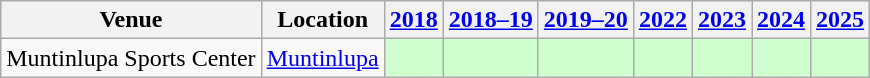<table class="wikitable sortable" style="text-align:center">
<tr>
<th>Venue</th>
<th>Location</th>
<th><a href='#'>2018</a></th>
<th><a href='#'>2018–19</a></th>
<th><a href='#'>2019–20</a></th>
<th><a href='#'>2022</a></th>
<th><a href='#'>2023</a></th>
<th><a href='#'>2024</a></th>
<th><a href='#'>2025</a></th>
</tr>
<tr>
<td align=left>Muntinlupa Sports Center</td>
<td align=left><a href='#'>Muntinlupa</a></td>
<td bgcolor="CFFFCF"></td>
<td bgcolor="CFFFCF"></td>
<td bgcolor="CFFFCF"></td>
<td bgcolor="CFFFCF"></td>
<td bgcolor="CFFFCF"></td>
<td bgcolor="CFFFCF"></td>
<td bgcolor="CFFFCF"></td>
</tr>
</table>
